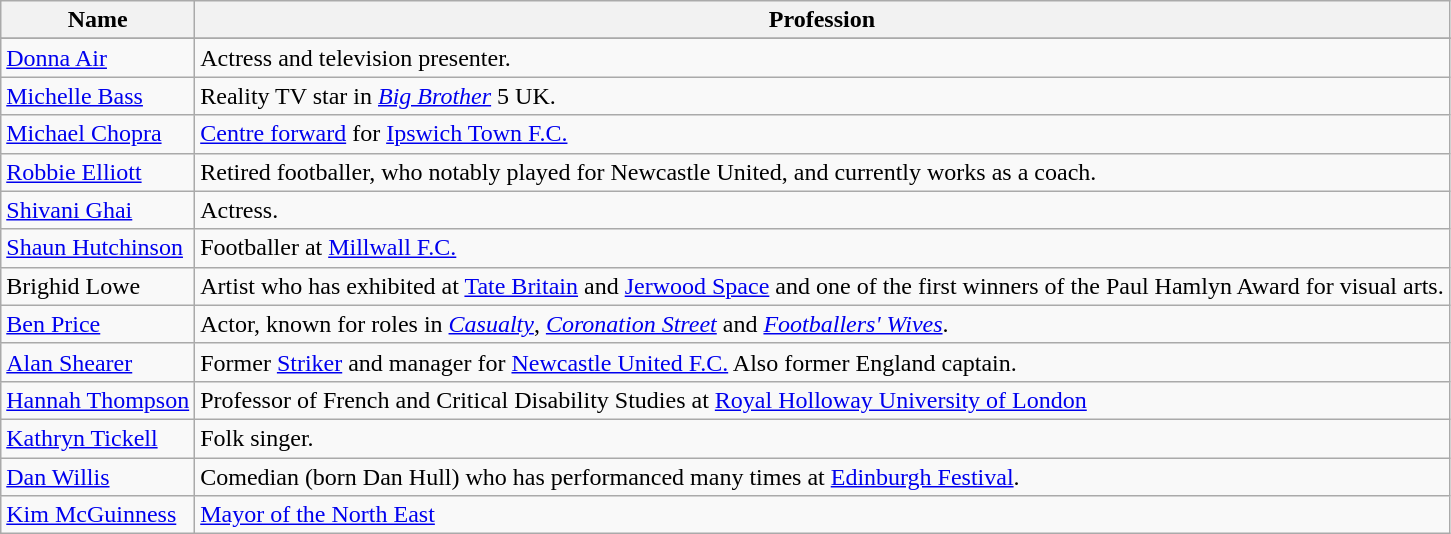<table class="wikitable" border="1">
<tr>
<th>Name</th>
<th>Profession</th>
</tr>
<tr>
</tr>
<tr>
<td><a href='#'>Donna Air</a></td>
<td>Actress and television presenter.</td>
</tr>
<tr>
<td><a href='#'>Michelle Bass</a></td>
<td>Reality TV star in <em><a href='#'>Big Brother</a></em> 5 UK.</td>
</tr>
<tr>
<td><a href='#'>Michael Chopra</a></td>
<td><a href='#'>Centre forward</a> for <a href='#'>Ipswich Town F.C.</a></td>
</tr>
<tr>
<td><a href='#'>Robbie Elliott</a></td>
<td>Retired footballer, who notably played for Newcastle United, and currently works as a coach.</td>
</tr>
<tr>
<td><a href='#'>Shivani Ghai</a></td>
<td>Actress.</td>
</tr>
<tr>
<td><a href='#'>Shaun Hutchinson</a></td>
<td>Footballer at <a href='#'>Millwall F.C.</a></td>
</tr>
<tr>
<td>Brighid Lowe</td>
<td>Artist who has exhibited at <a href='#'>Tate Britain</a> and <a href='#'>Jerwood Space</a> and one of the first winners of the Paul Hamlyn Award for visual arts.</td>
</tr>
<tr>
<td><a href='#'>Ben Price</a></td>
<td>Actor, known for roles in <a href='#'><em>Casualty</em></a>, <em><a href='#'>Coronation Street</a></em> and <em><a href='#'>Footballers' Wives</a></em>.</td>
</tr>
<tr>
<td><a href='#'>Alan Shearer</a></td>
<td>Former <a href='#'>Striker</a> and manager for <a href='#'>Newcastle United F.C.</a> Also former  England captain.</td>
</tr>
<tr>
<td><a href='#'>Hannah Thompson</a></td>
<td>Professor of French and Critical Disability Studies at <a href='#'>Royal Holloway University of London</a></td>
</tr>
<tr>
<td><a href='#'>Kathryn Tickell</a></td>
<td>Folk singer.</td>
</tr>
<tr>
<td><a href='#'>Dan Willis</a></td>
<td>Comedian (born Dan Hull) who has performanced many times at <a href='#'>Edinburgh Festival</a>.</td>
</tr>
<tr>
<td><a href='#'>Kim McGuinness</a></td>
<td><a href='#'>Mayor of the North East</a></td>
</tr>
</table>
